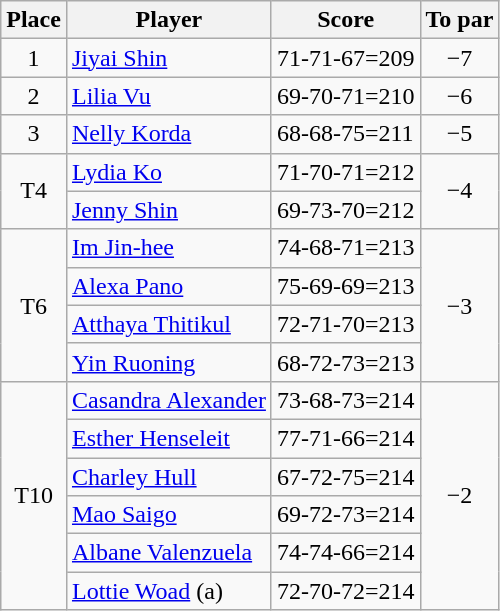<table class="wikitable">
<tr>
<th>Place</th>
<th>Player</th>
<th>Score</th>
<th>To par</th>
</tr>
<tr>
<td align=center>1</td>
<td> <a href='#'>Jiyai Shin</a></td>
<td>71-71-67=209</td>
<td align=center>−7</td>
</tr>
<tr>
<td align=center>2</td>
<td> <a href='#'>Lilia Vu</a></td>
<td>69-70-71=210</td>
<td align=center>−6</td>
</tr>
<tr>
<td align=center>3</td>
<td> <a href='#'>Nelly Korda</a></td>
<td>68-68-75=211</td>
<td align=center>−5</td>
</tr>
<tr>
<td rowspan=2 align=center>T4</td>
<td> <a href='#'>Lydia Ko</a></td>
<td>71-70-71=212</td>
<td rowspan=2  align=center>−4</td>
</tr>
<tr>
<td> <a href='#'>Jenny Shin</a></td>
<td>69-73-70=212</td>
</tr>
<tr>
<td rowspan=4 align=center>T6</td>
<td> <a href='#'>Im Jin-hee</a></td>
<td>74-68-71=213</td>
<td rowspan=4  align=center>−3</td>
</tr>
<tr>
<td> <a href='#'>Alexa Pano</a></td>
<td>75-69-69=213</td>
</tr>
<tr>
<td> <a href='#'>Atthaya Thitikul</a></td>
<td>72-71-70=213</td>
</tr>
<tr>
<td> <a href='#'>Yin Ruoning</a></td>
<td>68-72-73=213</td>
</tr>
<tr>
<td rowspan=6 align=center>T10</td>
<td> <a href='#'>Casandra Alexander</a></td>
<td>73-68-73=214</td>
<td rowspan=6  align=center>−2</td>
</tr>
<tr>
<td> <a href='#'>Esther Henseleit</a></td>
<td>77-71-66=214</td>
</tr>
<tr>
<td> <a href='#'>Charley Hull</a></td>
<td>67-72-75=214</td>
</tr>
<tr>
<td> <a href='#'>Mao Saigo</a></td>
<td>69-72-73=214</td>
</tr>
<tr>
<td> <a href='#'>Albane Valenzuela</a></td>
<td>74-74-66=214</td>
</tr>
<tr>
<td> <a href='#'>Lottie Woad</a> (a)</td>
<td>72-70-72=214</td>
</tr>
</table>
